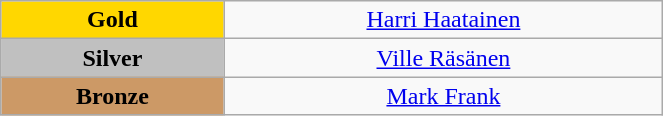<table class="wikitable" style="text-align:center; " width="35%">
<tr>
<td bgcolor="gold"><strong>Gold</strong></td>
<td><a href='#'>Harri Haatainen</a><br>  <small><em></em></small></td>
</tr>
<tr>
<td bgcolor="silver"><strong>Silver</strong></td>
<td><a href='#'>Ville Räsänen</a><br>  <small><em></em></small></td>
</tr>
<tr>
<td bgcolor="CC9966"><strong>Bronze</strong></td>
<td><a href='#'>Mark Frank</a><br>  <small><em></em></small></td>
</tr>
</table>
